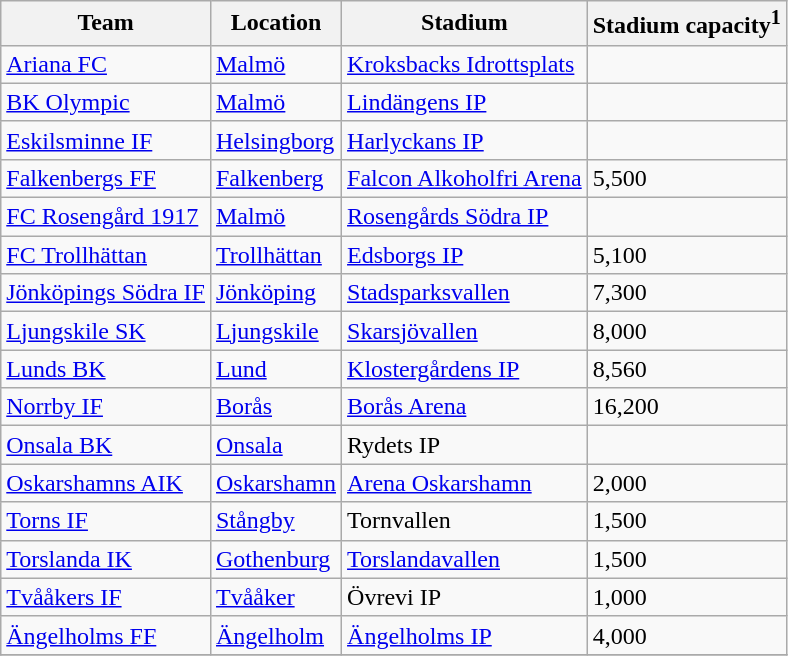<table class="wikitable sortable" border="1">
<tr>
<th>Team</th>
<th>Location</th>
<th>Stadium</th>
<th>Stadium capacity<sup>1</sup></th>
</tr>
<tr>
<td><a href='#'>Ariana FC</a></td>
<td><a href='#'>Malmö</a></td>
<td><a href='#'>Kroksbacks Idrottsplats</a></td>
<td></td>
</tr>
<tr>
<td><a href='#'>BK Olympic</a></td>
<td><a href='#'>Malmö</a></td>
<td><a href='#'>Lindängens IP</a></td>
<td></td>
</tr>
<tr>
<td><a href='#'>Eskilsminne IF</a></td>
<td><a href='#'>Helsingborg</a></td>
<td><a href='#'>Harlyckans IP</a></td>
<td></td>
</tr>
<tr>
<td><a href='#'>Falkenbergs FF</a></td>
<td><a href='#'>Falkenberg</a></td>
<td><a href='#'>Falcon Alkoholfri Arena</a></td>
<td>5,500</td>
</tr>
<tr>
<td><a href='#'>FC Rosengård 1917</a></td>
<td><a href='#'>Malmö</a></td>
<td><a href='#'>Rosengårds Södra IP</a></td>
<td></td>
</tr>
<tr>
<td><a href='#'>FC Trollhättan</a></td>
<td><a href='#'>Trollhättan</a></td>
<td><a href='#'>Edsborgs IP</a></td>
<td>5,100</td>
</tr>
<tr>
<td><a href='#'>Jönköpings Södra IF</a></td>
<td><a href='#'>Jönköping</a></td>
<td><a href='#'>Stadsparksvallen</a></td>
<td>7,300</td>
</tr>
<tr>
<td><a href='#'>Ljungskile SK</a></td>
<td><a href='#'>Ljungskile</a></td>
<td><a href='#'>Skarsjövallen</a></td>
<td>8,000</td>
</tr>
<tr>
<td><a href='#'>Lunds BK</a></td>
<td><a href='#'>Lund</a></td>
<td><a href='#'>Klostergårdens IP</a></td>
<td>8,560</td>
</tr>
<tr>
<td><a href='#'>Norrby IF</a></td>
<td><a href='#'>Borås</a></td>
<td><a href='#'>Borås Arena</a></td>
<td>16,200</td>
</tr>
<tr>
<td><a href='#'>Onsala BK</a></td>
<td><a href='#'>Onsala</a></td>
<td>Rydets IP</td>
<td></td>
</tr>
<tr>
<td><a href='#'>Oskarshamns AIK</a></td>
<td><a href='#'>Oskarshamn</a></td>
<td><a href='#'>Arena Oskarshamn</a></td>
<td>2,000</td>
</tr>
<tr>
<td><a href='#'>Torns IF</a></td>
<td><a href='#'>Stångby</a></td>
<td>Tornvallen</td>
<td>1,500</td>
</tr>
<tr>
<td><a href='#'>Torslanda IK</a></td>
<td><a href='#'>Gothenburg</a></td>
<td><a href='#'>Torslandavallen</a></td>
<td>1,500</td>
</tr>
<tr>
<td><a href='#'>Tvååkers IF</a></td>
<td><a href='#'>Tvååker</a></td>
<td>Övrevi IP</td>
<td>1,000</td>
</tr>
<tr>
<td><a href='#'>Ängelholms FF</a></td>
<td><a href='#'>Ängelholm</a></td>
<td><a href='#'>Ängelholms IP</a></td>
<td>4,000</td>
</tr>
<tr>
</tr>
</table>
